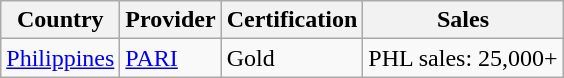<table class="wikitable">
<tr>
<th>Country</th>
<th>Provider</th>
<th>Certification</th>
<th>Sales</th>
</tr>
<tr>
<td><a href='#'>Philippines</a></td>
<td><a href='#'>PARI</a></td>
<td>Gold </td>
<td>PHL sales: 25,000+</td>
</tr>
</table>
